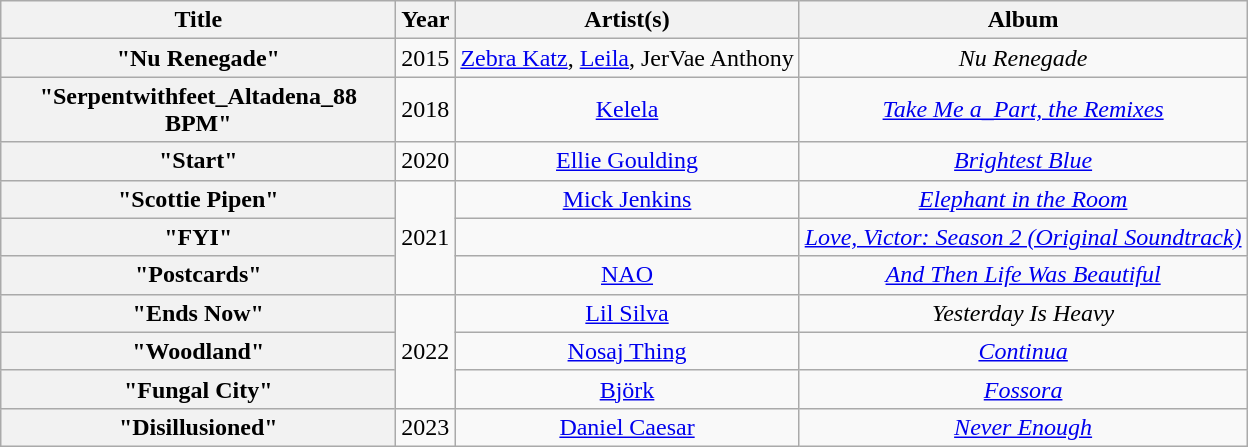<table class="wikitable plainrowheaders" style="text-align:center;">
<tr>
<th scope="col" style="width:16em;">Title</th>
<th scope="col">Year</th>
<th scope="col">Artist(s)</th>
<th scope="col">Album</th>
</tr>
<tr>
<th scope="row">"Nu Renegade"</th>
<td>2015</td>
<td><a href='#'>Zebra Katz</a>, <a href='#'>Leila</a>, JerVae Anthony</td>
<td><em>Nu Renegade</em></td>
</tr>
<tr>
<th scope="row">"Serpentwithfeet_Altadena_88 BPM"</th>
<td>2018</td>
<td><a href='#'>Kelela</a></td>
<td><em><a href='#'>Take Me a_Part, the Remixes</a></em></td>
</tr>
<tr>
<th scope="row">"Start"</th>
<td>2020</td>
<td><a href='#'>Ellie Goulding</a></td>
<td><em><a href='#'>Brightest Blue</a></em></td>
</tr>
<tr>
<th scope="row">"Scottie Pipen"</th>
<td rowspan="3">2021</td>
<td><a href='#'>Mick Jenkins</a></td>
<td><em><a href='#'>Elephant in the Room</a></em></td>
</tr>
<tr>
<th scope="row">"FYI"</th>
<td></td>
<td><em><a href='#'>Love, Victor: Season 2 (Original Soundtrack)</a></em></td>
</tr>
<tr>
<th scope="row">"Postcards"</th>
<td><a href='#'>NAO</a></td>
<td><em><a href='#'>And Then Life Was Beautiful</a></em></td>
</tr>
<tr>
<th scope="row">"Ends Now"</th>
<td rowspan="3">2022</td>
<td><a href='#'>Lil Silva</a></td>
<td><em>Yesterday Is Heavy</em></td>
</tr>
<tr>
<th scope="row">"Woodland"</th>
<td><a href='#'>Nosaj Thing</a></td>
<td><em><a href='#'>Continua</a></em></td>
</tr>
<tr>
<th scope="row">"Fungal City"</th>
<td><a href='#'>Björk</a></td>
<td><em><a href='#'>Fossora</a></em></td>
</tr>
<tr>
<th scope="row">"Disillusioned"</th>
<td>2023</td>
<td><a href='#'>Daniel Caesar</a></td>
<td><em><a href='#'>Never Enough</a></em></td>
</tr>
</table>
